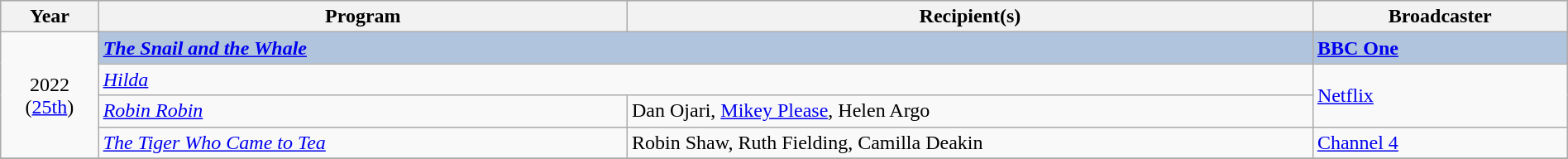<table class="wikitable" style="width:100%">
<tr bgcolor="#CCCCCC" align="center">
<th width="5%">Year</th>
<th width="27%">Program</th>
<th width="35%">Recipient(s)</th>
<th width="13%">Broadcaster</th>
</tr>
<tr>
<td rowspan="4" style="text-align:center;">2022<br>(<a href='#'>25th</a>)<br></td>
<td colspan="2" style="background:#B0C4DE;"><strong><em><a href='#'>The Snail and the Whale</a></em></strong></td>
<td style="background:#B0C4DE;"><strong><a href='#'>BBC One</a></strong></td>
</tr>
<tr>
<td colspan="2"><em><a href='#'>Hilda</a></em></td>
<td rowspan="2"><a href='#'>Netflix</a></td>
</tr>
<tr>
<td><em><a href='#'>Robin Robin</a></em></td>
<td>Dan Ojari, <a href='#'>Mikey Please</a>, Helen Argo</td>
</tr>
<tr>
<td><em><a href='#'>The Tiger Who Came to Tea</a></em></td>
<td>Robin Shaw, Ruth Fielding, Camilla Deakin</td>
<td><a href='#'>Channel 4</a></td>
</tr>
<tr>
</tr>
</table>
